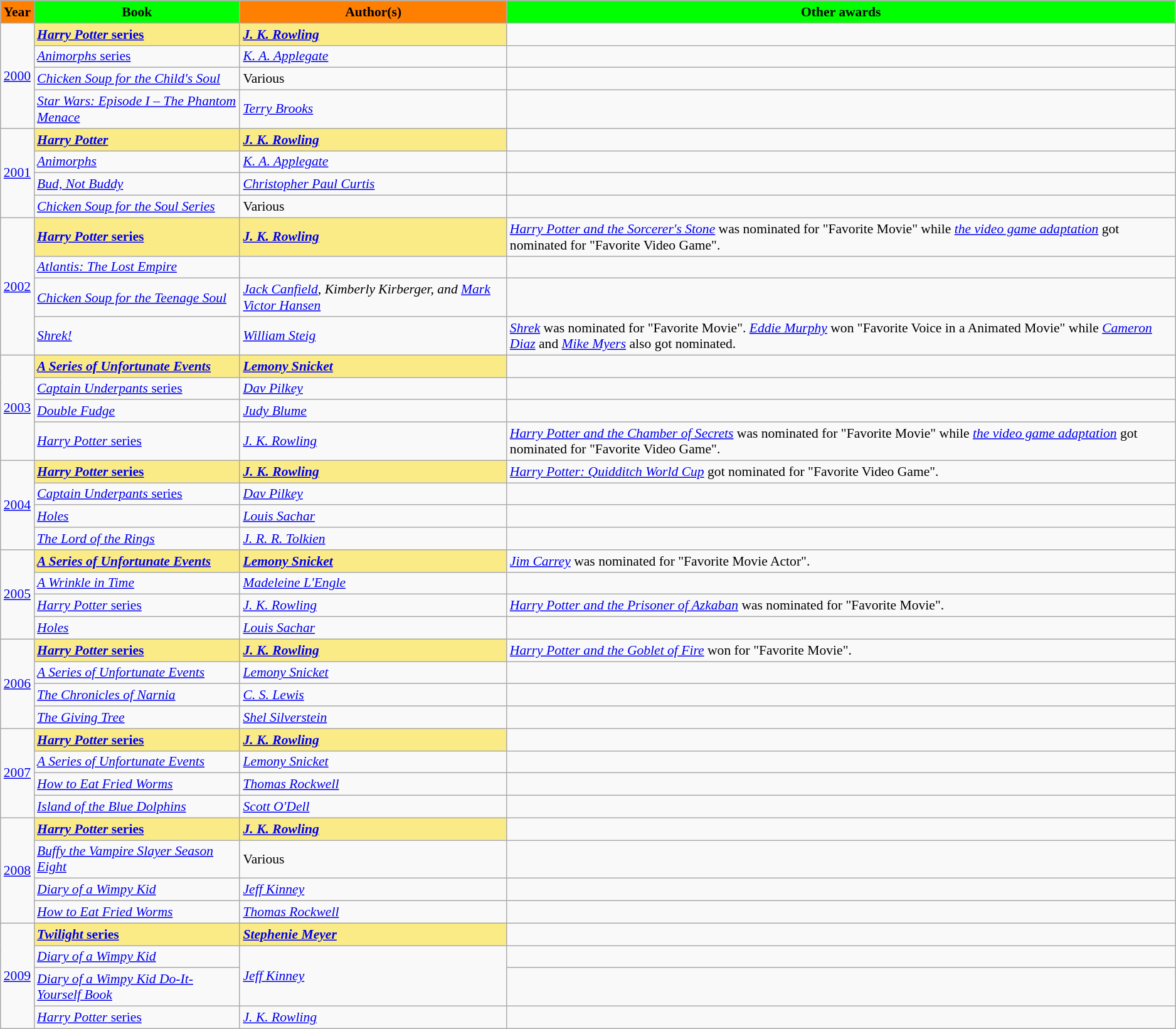<table class="wikitable" style="font-size:90%;">
<tr>
<th style="background:#FF7F00;">Year</th>
<th style="background:#00FF00;">Book</th>
<th style="background:#FF7F00;">Author(s)</th>
<th style="background:#00FF00;">Other awards</th>
</tr>
<tr>
<td rowspan="4"><a href='#'>2000</a></td>
<td style="background:#FAEB86;"><strong><a href='#'><em>Harry Potter</em> series</a></strong> </td>
<td style="background:#FAEB86;"><strong><em><a href='#'>J. K. Rowling</a></em></strong></td>
<td></td>
</tr>
<tr>
<td><a href='#'><em>Animorphs</em> series</a></td>
<td><em><a href='#'>K. A. Applegate</a></em></td>
<td></td>
</tr>
<tr>
<td><em><a href='#'>Chicken Soup for the Child's Soul</a></em></td>
<td>Various</td>
<td></td>
</tr>
<tr>
<td><em><a href='#'>Star Wars: Episode I – The Phantom Menace</a></em></td>
<td><em><a href='#'>Terry Brooks</a></em></td>
<td></td>
</tr>
<tr>
<td rowspan="4"><a href='#'>2001</a></td>
<td style="background:#FAEB86;"><strong><em><a href='#'>Harry Potter</a></em></strong> </td>
<td style="background:#FAEB86;"><strong><em><a href='#'>J. K. Rowling</a></em></strong></td>
<td></td>
</tr>
<tr>
<td><em><a href='#'>Animorphs</a></em></td>
<td><em><a href='#'>K. A. Applegate</a></em></td>
<td></td>
</tr>
<tr>
<td><em><a href='#'>Bud, Not Buddy</a></em></td>
<td><em><a href='#'>Christopher Paul Curtis</a></em></td>
<td></td>
</tr>
<tr>
<td><em><a href='#'>Chicken Soup for the Soul Series</a></em></td>
<td>Various</td>
<td></td>
</tr>
<tr>
<td rowspan="4"><a href='#'>2002</a></td>
<td style="background:#FAEB86;"><strong><a href='#'><em>Harry Potter</em> series</a></strong> </td>
<td style="background:#FAEB86;"><strong><em><a href='#'>J. K. Rowling</a></em></strong></td>
<td><em><a href='#'>Harry Potter and the Sorcerer's Stone</a></em> was nominated for "Favorite Movie" while <em><a href='#'>the video game adaptation</a></em> got nominated for "Favorite Video Game".</td>
</tr>
<tr>
<td><em><a href='#'>Atlantis: The Lost Empire</a></em></td>
<td></td>
<td></td>
</tr>
<tr>
<td><em><a href='#'>Chicken Soup for the Teenage Soul</a></em></td>
<td><em><a href='#'>Jack Canfield</a>, Kimberly Kirberger, and <a href='#'>Mark Victor Hansen</a></em></td>
<td></td>
</tr>
<tr>
<td><em><a href='#'>Shrek!</a></em></td>
<td><em><a href='#'>William Steig</a></em></td>
<td><em><a href='#'>Shrek</a></em> was nominated for "Favorite Movie". <em><a href='#'>Eddie Murphy</a></em> won "Favorite Voice in a Animated Movie" while <em><a href='#'>Cameron Diaz</a></em> and <em><a href='#'>Mike Myers</a></em> also got nominated.</td>
</tr>
<tr>
<td rowspan="4"><a href='#'>2003</a></td>
<td style="background:#FAEB86;"><strong><em><a href='#'>A Series of Unfortunate Events</a></em></strong> </td>
<td style="background:#FAEB86;"><strong><em><a href='#'>Lemony Snicket</a></em></strong></td>
<td></td>
</tr>
<tr>
<td><a href='#'><em>Captain Underpants</em> series</a></td>
<td><em><a href='#'>Dav Pilkey</a></em></td>
<td></td>
</tr>
<tr>
<td><em><a href='#'>Double Fudge</a></em></td>
<td><em><a href='#'>Judy Blume</a></em></td>
<td></td>
</tr>
<tr>
<td><a href='#'><em>Harry Potter</em> series</a></td>
<td><em><a href='#'>J. K. Rowling</a></em></td>
<td><em><a href='#'>Harry Potter and the Chamber of Secrets</a></em> was nominated for "Favorite Movie" while <em><a href='#'>the video game adaptation</a></em> got nominated for "Favorite Video Game".</td>
</tr>
<tr>
<td rowspan="4"><a href='#'>2004</a></td>
<td style="background:#FAEB86;"><strong><a href='#'><em>Harry Potter</em> series</a></strong> </td>
<td style="background:#FAEB86;"><strong><em><a href='#'>J. K. Rowling</a></em></strong></td>
<td><em><a href='#'>Harry Potter: Quidditch World Cup</a></em> got nominated for "Favorite Video Game".</td>
</tr>
<tr>
<td><a href='#'><em>Captain Underpants</em> series</a></td>
<td><em><a href='#'>Dav Pilkey</a></em></td>
<td></td>
</tr>
<tr>
<td><em><a href='#'>Holes</a></em></td>
<td><em><a href='#'>Louis Sachar</a></em></td>
<td></td>
</tr>
<tr>
<td><em><a href='#'>The Lord of the Rings</a></em></td>
<td><em><a href='#'>J. R. R. Tolkien</a></em></td>
<td></td>
</tr>
<tr>
<td rowspan="4"><a href='#'>2005</a></td>
<td style="background:#FAEB86;"><strong><em><a href='#'>A Series of Unfortunate Events</a></em></strong> </td>
<td style="background:#FAEB86;"><strong><em><a href='#'>Lemony Snicket</a></em></strong></td>
<td><em><a href='#'>Jim Carrey</a></em> was nominated for "Favorite Movie Actor".</td>
</tr>
<tr>
<td><em><a href='#'>A Wrinkle in Time</a></em></td>
<td><em><a href='#'>Madeleine L'Engle</a></em></td>
<td></td>
</tr>
<tr>
<td><a href='#'><em>Harry Potter</em> series</a></td>
<td><em><a href='#'>J. K. Rowling</a></em></td>
<td><em><a href='#'>Harry Potter and the Prisoner of Azkaban</a></em> was nominated for "Favorite Movie".</td>
</tr>
<tr>
<td><em><a href='#'>Holes</a></em></td>
<td><em><a href='#'>Louis Sachar</a></em></td>
<td></td>
</tr>
<tr>
<td rowspan="4"><a href='#'>2006</a></td>
<td style="background:#FAEB86;"><strong><a href='#'><em>Harry Potter</em> series</a></strong> </td>
<td style="background:#FAEB86;"><strong><em><a href='#'>J. K. Rowling</a></em></strong></td>
<td><em><a href='#'>Harry Potter and the Goblet of Fire</a></em> won for "Favorite Movie".</td>
</tr>
<tr>
<td><em><a href='#'>A Series of Unfortunate Events</a></em></td>
<td><em><a href='#'>Lemony Snicket</a></em></td>
<td></td>
</tr>
<tr>
<td><em><a href='#'>The Chronicles of Narnia</a></em></td>
<td><em><a href='#'>C. S. Lewis</a></em></td>
<td></td>
</tr>
<tr>
<td><em><a href='#'>The Giving Tree</a></em></td>
<td><em><a href='#'>Shel Silverstein</a></em></td>
<td></td>
</tr>
<tr>
<td rowspan="4"><a href='#'>2007</a></td>
<td style="background:#FAEB86;"><strong><a href='#'><em>Harry Potter</em> series</a></strong> </td>
<td style="background:#FAEB86;"><strong><em><a href='#'>J. K. Rowling</a></em></strong></td>
<td></td>
</tr>
<tr>
<td><em><a href='#'>A Series of Unfortunate Events</a></em></td>
<td><em><a href='#'>Lemony Snicket</a></em></td>
<td></td>
</tr>
<tr>
<td><em><a href='#'>How to Eat Fried Worms</a></em></td>
<td><em><a href='#'>Thomas Rockwell</a></em></td>
<td></td>
</tr>
<tr>
<td><em><a href='#'>Island of the Blue Dolphins</a></em></td>
<td><em><a href='#'>Scott O'Dell</a></em></td>
<td></td>
</tr>
<tr>
<td rowspan="4"><a href='#'>2008</a></td>
<td style="background:#FAEB86;"><strong><a href='#'><em>Harry Potter</em> series</a></strong> </td>
<td style="background:#FAEB86;"><strong><em><a href='#'>J. K. Rowling</a></em></strong></td>
<td></td>
</tr>
<tr>
<td><em><a href='#'>Buffy the Vampire Slayer Season Eight</a></em></td>
<td>Various</td>
<td></td>
</tr>
<tr>
<td><em><a href='#'>Diary of a Wimpy Kid</a></em></td>
<td><em><a href='#'>Jeff Kinney</a></em></td>
<td></td>
</tr>
<tr>
<td><em><a href='#'>How to Eat Fried Worms</a></em></td>
<td><em><a href='#'>Thomas Rockwell</a></em></td>
<td></td>
</tr>
<tr>
<td rowspan="4"><a href='#'>2009</a></td>
<td style="background:#FAEB86;"><strong><a href='#'><em>Twilight</em> series</a></strong> </td>
<td style="background:#FAEB86;"><strong><em><a href='#'>Stephenie Meyer</a></em></strong></td>
<td></td>
</tr>
<tr>
<td><em><a href='#'>Diary of a Wimpy Kid</a></em></td>
<td rowspan=2><em><a href='#'>Jeff Kinney</a></em></td>
<td></td>
</tr>
<tr>
<td><em><a href='#'>Diary of a Wimpy Kid Do-It-Yourself Book</a></em></td>
<td></td>
</tr>
<tr>
<td><a href='#'><em>Harry Potter</em> series</a></td>
<td><em><a href='#'>J. K. Rowling</a></em></td>
<td></td>
</tr>
</table>
